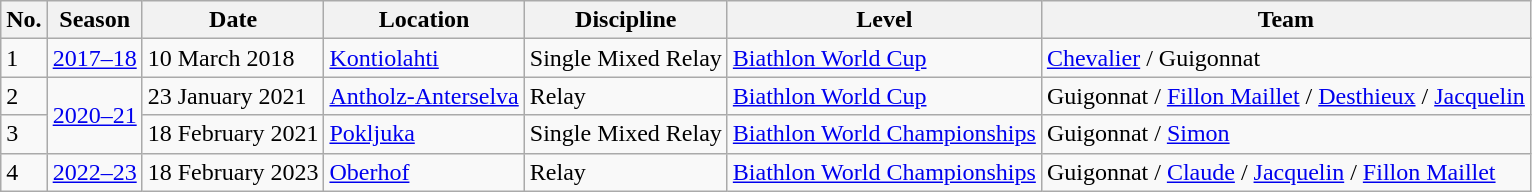<table class="wikitable">
<tr>
<th>No.</th>
<th>Season</th>
<th>Date</th>
<th>Location</th>
<th>Discipline</th>
<th>Level</th>
<th>Team</th>
</tr>
<tr>
<td>1</td>
<td><a href='#'>2017–18</a></td>
<td>10 March 2018</td>
<td> <a href='#'>Kontiolahti</a></td>
<td>Single Mixed Relay</td>
<td><a href='#'>Biathlon World Cup</a></td>
<td><a href='#'>Chevalier</a> / Guigonnat</td>
</tr>
<tr>
<td>2</td>
<td rowspan="2"><a href='#'>2020–21</a></td>
<td>23 January 2021</td>
<td> <a href='#'>Antholz-Anterselva</a></td>
<td>Relay</td>
<td><a href='#'>Biathlon World Cup</a></td>
<td>Guigonnat / <a href='#'>Fillon Maillet</a> / <a href='#'>Desthieux</a> / <a href='#'>Jacquelin</a></td>
</tr>
<tr>
<td>3</td>
<td>18 February 2021</td>
<td align=left> <a href='#'>Pokljuka</a></td>
<td>Single Mixed Relay</td>
<td><a href='#'>Biathlon World Championships</a></td>
<td>Guigonnat / <a href='#'>Simon</a></td>
</tr>
<tr>
<td>4</td>
<td><a href='#'>2022–23</a></td>
<td>18 February 2023</td>
<td> <a href='#'>Oberhof</a></td>
<td>Relay</td>
<td><a href='#'>Biathlon World Championships</a></td>
<td>Guigonnat / <a href='#'>Claude</a> / <a href='#'>Jacquelin</a> / <a href='#'>Fillon Maillet</a></td>
</tr>
</table>
